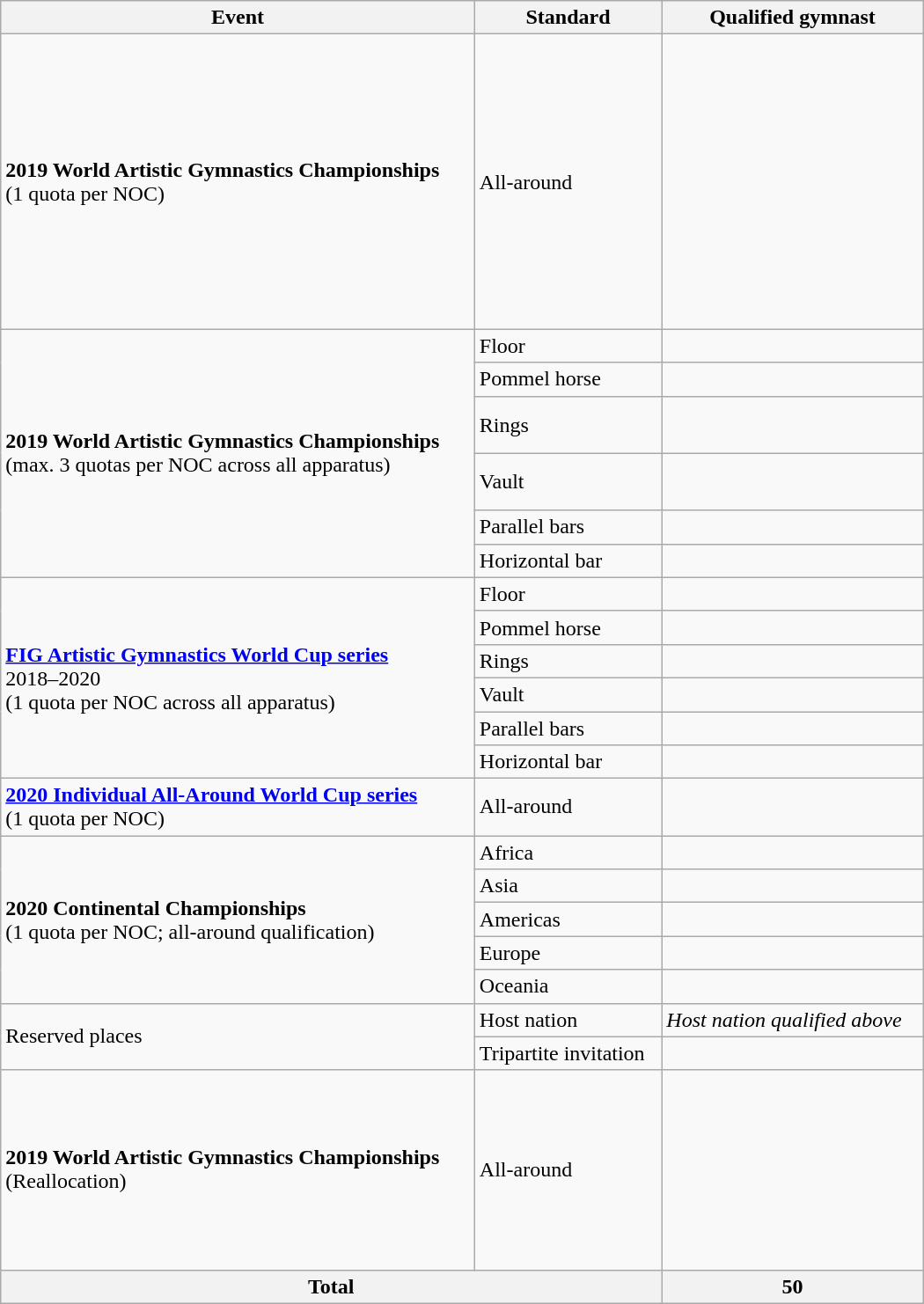<table class="wikitable" style="width:700px;">
<tr>
<th>Event</th>
<th>Standard</th>
<th>Qualified gymnast</th>
</tr>
<tr>
<td><strong>2019 World Artistic Gymnastics Championships</strong><br>(1 quota per NOC)</td>
<td>All-around</td>
<td><br><s></s><br><br><br><br><br><br><br><br><br><br><br></td>
</tr>
<tr>
<td rowspan=6><strong>2019 World Artistic Gymnastics Championships</strong><br>(max. 3 quotas per NOC across all apparatus)</td>
<td>Floor</td>
<td></td>
</tr>
<tr>
<td>Pommel horse</td>
<td><br></td>
</tr>
<tr>
<td>Rings</td>
<td><br><br></td>
</tr>
<tr>
<td>Vault</td>
<td><br><br></td>
</tr>
<tr>
<td>Parallel bars</td>
<td></td>
</tr>
<tr>
<td>Horizontal bar</td>
<td><br></td>
</tr>
<tr>
<td rowspan="6"><strong><a href='#'>FIG Artistic Gymnastics World Cup series</a></strong><br>2018–2020<br>(1 quota per NOC across all apparatus)</td>
<td>Floor</td>
<td></td>
</tr>
<tr>
<td>Pommel horse</td>
<td></td>
</tr>
<tr>
<td>Rings</td>
<td></td>
</tr>
<tr>
<td>Vault</td>
<td></td>
</tr>
<tr>
<td>Parallel bars</td>
<td></td>
</tr>
<tr>
<td>Horizontal bar</td>
<td></td>
</tr>
<tr>
<td><strong><a href='#'>2020 Individual All-Around World Cup series</a></strong><br>(1 quota per NOC)</td>
<td>All-around</td>
<td><br><br></td>
</tr>
<tr>
<td rowspan="5"><strong>2020 Continental Championships</strong><br>(1 quota per NOC; all-around qualification)</td>
<td>Africa</td>
<td><br></td>
</tr>
<tr>
<td>Asia</td>
<td><br></td>
</tr>
<tr>
<td>Americas</td>
<td><br></td>
</tr>
<tr>
<td>Europe</td>
<td><br></td>
</tr>
<tr>
<td>Oceania</td>
<td></td>
</tr>
<tr>
<td rowspan=2>Reserved places</td>
<td>Host nation</td>
<td><em>Host nation qualified above</em></td>
</tr>
<tr>
<td>Tripartite invitation</td>
<td></td>
</tr>
<tr>
<td><strong>2019 World Artistic Gymnastics Championships</strong><br>(Reallocation)</td>
<td>All-around</td>
<td><br><br><br><br><br><s></s><br><br><br></td>
</tr>
<tr>
<th colspan="2">Total</th>
<th>50</th>
</tr>
</table>
